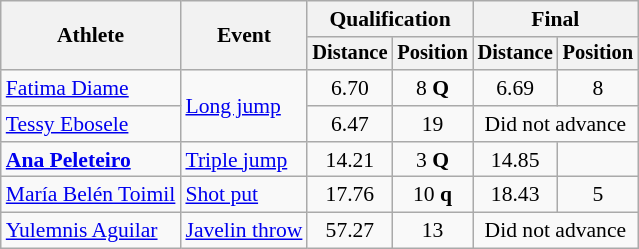<table class=wikitable style=font-size:90%>
<tr>
<th rowspan=2>Athlete</th>
<th rowspan=2>Event</th>
<th colspan=2>Qualification</th>
<th colspan=2>Final</th>
</tr>
<tr style=font-size:95%>
<th>Distance</th>
<th>Position</th>
<th>Distance</th>
<th>Position</th>
</tr>
<tr align=center>
<td align=left><a href='#'>Fatima Diame</a></td>
<td align=left rowspan=2><a href='#'>Long jump</a></td>
<td>6.70</td>
<td>8 <strong>Q</strong></td>
<td>6.69</td>
<td>8</td>
</tr>
<tr align=center>
<td align=left><a href='#'>Tessy Ebosele</a></td>
<td>6.47</td>
<td>19</td>
<td colspan=2>Did not advance</td>
</tr>
<tr align=center>
<td align=left><strong><a href='#'>Ana Peleteiro</a></strong></td>
<td align=left><a href='#'>Triple jump</a></td>
<td>14.21</td>
<td>3 <strong>Q</strong></td>
<td>14.85</td>
<td></td>
</tr>
<tr align=center>
<td align=left><a href='#'>María Belén Toimil</a></td>
<td align=left><a href='#'>Shot put</a></td>
<td>17.76</td>
<td>10 <strong>q</strong></td>
<td>18.43</td>
<td>5</td>
</tr>
<tr align=center>
<td align=left><a href='#'>Yulemnis Aguilar</a></td>
<td align=left><a href='#'>Javelin throw</a></td>
<td>57.27</td>
<td>13</td>
<td colspan=2>Did not advance</td>
</tr>
</table>
